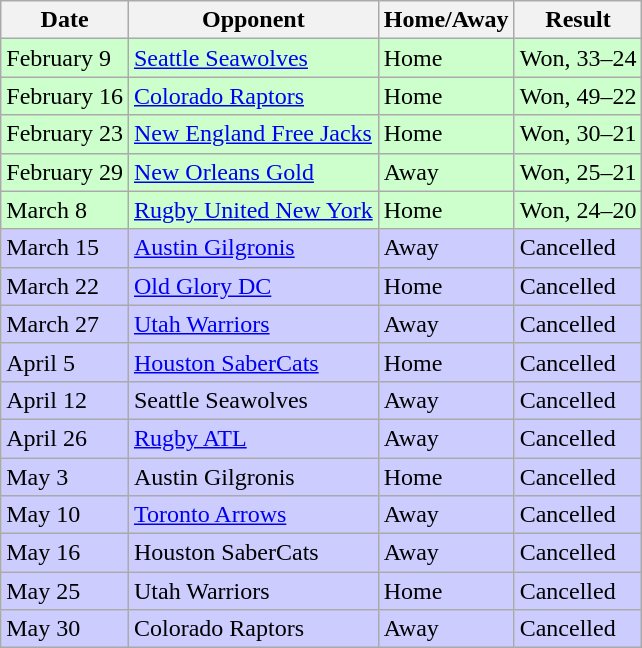<table class="wikitable">
<tr>
<th>Date</th>
<th>Opponent</th>
<th>Home/Away</th>
<th>Result</th>
</tr>
<tr bgcolor="#CCFFCC">
<td>February 9</td>
<td><a href='#'>Seattle Seawolves</a></td>
<td>Home</td>
<td>Won, 33–24</td>
</tr>
<tr bgcolor="#CCFFCC">
<td>February 16</td>
<td><a href='#'>Colorado Raptors</a></td>
<td>Home</td>
<td>Won, 49–22</td>
</tr>
<tr bgcolor="#CCFFCC">
<td>February 23</td>
<td><a href='#'>New England Free Jacks</a></td>
<td>Home</td>
<td>Won, 30–21</td>
</tr>
<tr bgcolor="#CCFFCC">
<td>February 29</td>
<td><a href='#'>New Orleans Gold</a></td>
<td>Away</td>
<td>Won, 25–21</td>
</tr>
<tr bgcolor="#CCFFCC">
<td>March 8</td>
<td><a href='#'>Rugby United New York</a></td>
<td>Home</td>
<td>Won, 24–20</td>
</tr>
<tr bgcolor="#CCCCFF">
<td>March 15</td>
<td><a href='#'>Austin Gilgronis</a></td>
<td>Away</td>
<td>Cancelled</td>
</tr>
<tr bgcolor="#CCCCFF">
<td>March 22</td>
<td><a href='#'>Old Glory DC</a></td>
<td>Home</td>
<td>Cancelled</td>
</tr>
<tr bgcolor="#CCCCFF">
<td>March 27</td>
<td><a href='#'>Utah Warriors</a></td>
<td>Away</td>
<td>Cancelled</td>
</tr>
<tr bgcolor="#CCCCFF">
<td>April 5</td>
<td><a href='#'>Houston SaberCats</a></td>
<td>Home</td>
<td>Cancelled</td>
</tr>
<tr bgcolor="#CCCCFF">
<td>April 12</td>
<td>Seattle Seawolves</td>
<td>Away</td>
<td>Cancelled</td>
</tr>
<tr bgcolor="#CCCCFF">
<td>April 26</td>
<td><a href='#'>Rugby ATL</a></td>
<td>Away</td>
<td>Cancelled</td>
</tr>
<tr bgcolor="#CCCCFF">
<td>May 3</td>
<td>Austin Gilgronis</td>
<td>Home</td>
<td>Cancelled</td>
</tr>
<tr bgcolor="#CCCCFF">
<td>May 10</td>
<td><a href='#'>Toronto Arrows</a></td>
<td>Away</td>
<td>Cancelled</td>
</tr>
<tr bgcolor="#CCCCFF">
<td>May 16</td>
<td>Houston SaberCats</td>
<td>Away</td>
<td>Cancelled</td>
</tr>
<tr bgcolor="#CCCCFF">
<td>May 25</td>
<td>Utah Warriors</td>
<td>Home</td>
<td>Cancelled</td>
</tr>
<tr bgcolor="#CCCCFF">
<td>May 30</td>
<td>Colorado Raptors</td>
<td>Away</td>
<td>Cancelled</td>
</tr>
</table>
